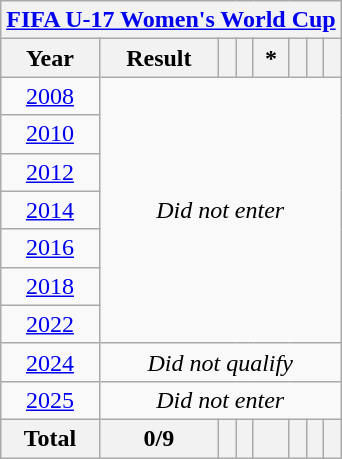<table class="wikitable" style="text-align: center;">
<tr>
<th colspan=9><a href='#'>FIFA U-17 Women's World Cup</a></th>
</tr>
<tr>
<th>Year</th>
<th>Result</th>
<th></th>
<th></th>
<th> *</th>
<th></th>
<th></th>
<th></th>
</tr>
<tr>
<td> <a href='#'>2008</a></td>
<td rowspan=7 colspan=8><em>Did not enter</em></td>
</tr>
<tr>
<td> <a href='#'>2010</a></td>
</tr>
<tr>
<td> <a href='#'>2012</a></td>
</tr>
<tr>
<td> <a href='#'>2014</a></td>
</tr>
<tr>
<td> <a href='#'>2016</a></td>
</tr>
<tr>
<td> <a href='#'>2018</a></td>
</tr>
<tr>
<td> <a href='#'>2022</a></td>
</tr>
<tr>
<td> <a href='#'>2024</a></td>
<td colspan=8><em>Did not qualify</em></td>
</tr>
<tr>
<td> <a href='#'>2025</a></td>
<td colspan=8><em>Did not enter</em></td>
</tr>
<tr>
<th>Total</th>
<th>0/9</th>
<th></th>
<th></th>
<th></th>
<th></th>
<th></th>
<th></th>
</tr>
</table>
